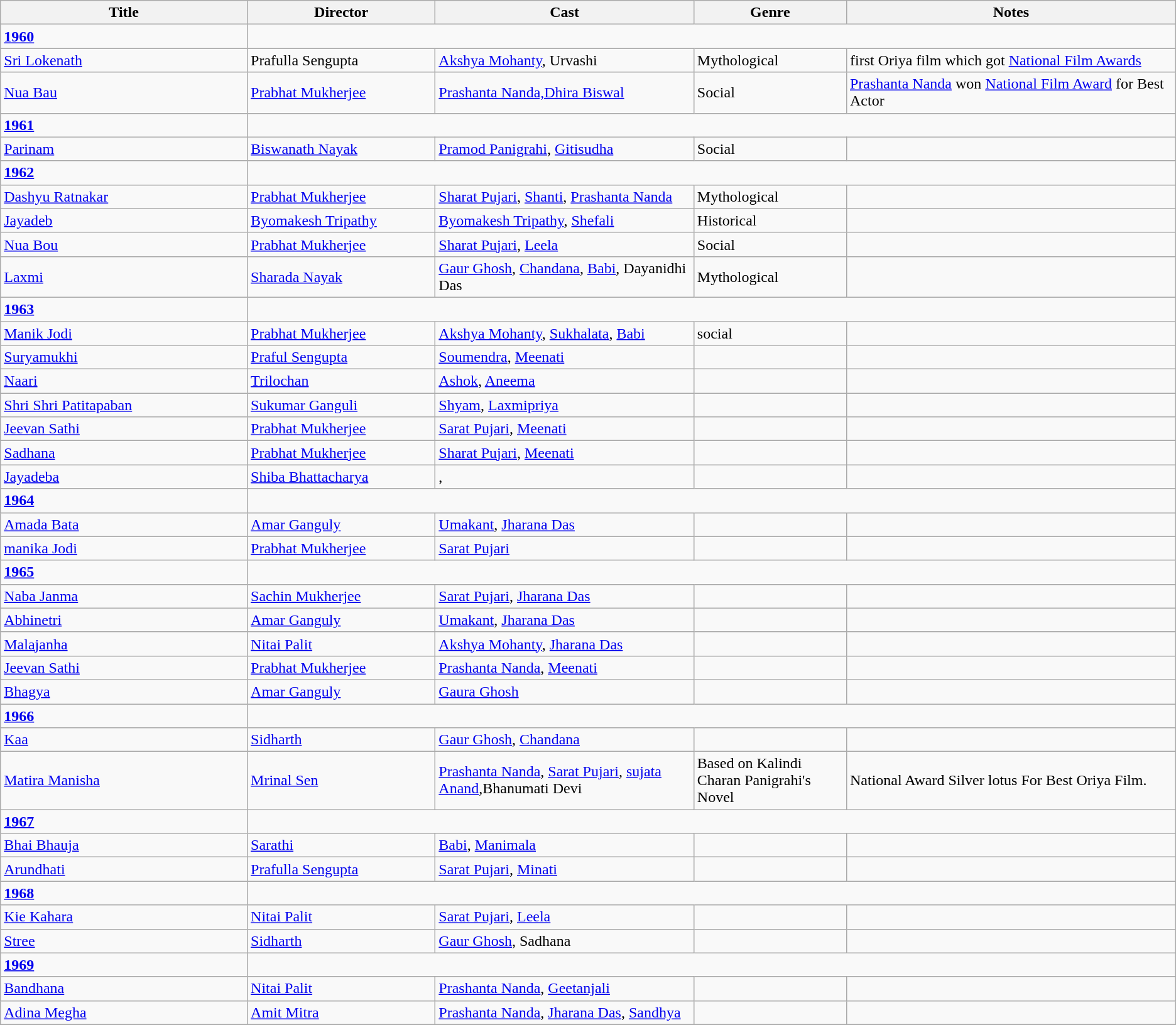<table class="wikitable">
<tr>
<th width=21%>Title</th>
<th width=16%>Director</th>
<th width=22%>Cast</th>
<th width=13%>Genre</th>
<th width=28%>Notes</th>
</tr>
<tr>
<td><strong><a href='#'>1960</a></strong></td>
</tr>
<tr>
<td><a href='#'>Sri Lokenath</a></td>
<td>Prafulla Sengupta</td>
<td><a href='#'>Akshya Mohanty</a>, Urvashi</td>
<td>Mythological</td>
<td>first Oriya film which got <a href='#'>National Film Awards</a></td>
</tr>
<tr>
<td><a href='#'>Nua Bau</a></td>
<td><a href='#'>Prabhat Mukherjee</a></td>
<td><a href='#'>Prashanta Nanda,Dhira Biswal</a></td>
<td>Social</td>
<td><a href='#'>Prashanta Nanda</a> won <a href='#'>National Film Award</a> for Best Actor</td>
</tr>
<tr>
<td><strong><a href='#'>1961</a></strong></td>
</tr>
<tr>
<td><a href='#'>Parinam</a></td>
<td><a href='#'>Biswanath Nayak</a></td>
<td><a href='#'>Pramod Panigrahi</a>, <a href='#'>Gitisudha</a></td>
<td>Social</td>
<td></td>
</tr>
<tr>
<td><strong><a href='#'>1962</a></strong></td>
</tr>
<tr>
<td><a href='#'>Dashyu Ratnakar</a></td>
<td><a href='#'>Prabhat Mukherjee</a></td>
<td><a href='#'>Sharat Pujari</a>, <a href='#'>Shanti</a>, <a href='#'>Prashanta Nanda</a></td>
<td>Mythological</td>
<td></td>
</tr>
<tr>
<td><a href='#'>Jayadeb</a></td>
<td><a href='#'>Byomakesh Tripathy</a></td>
<td><a href='#'>Byomakesh Tripathy</a>, <a href='#'>Shefali</a></td>
<td>Historical</td>
<td></td>
</tr>
<tr>
<td><a href='#'>Nua Bou</a></td>
<td><a href='#'>Prabhat Mukherjee</a></td>
<td><a href='#'>Sharat Pujari</a>, <a href='#'>Leela</a></td>
<td>Social</td>
<td></td>
</tr>
<tr>
<td><a href='#'>Laxmi</a></td>
<td><a href='#'>Sharada Nayak</a></td>
<td><a href='#'>Gaur Ghosh</a>, <a href='#'>Chandana</a>, <a href='#'>Babi</a>, Dayanidhi Das</td>
<td>Mythological</td>
<td></td>
</tr>
<tr>
<td><strong><a href='#'>1963</a></strong></td>
</tr>
<tr>
<td><a href='#'>Manik Jodi</a></td>
<td><a href='#'>Prabhat Mukherjee</a></td>
<td><a href='#'>Akshya Mohanty</a>, <a href='#'>Sukhalata</a>, <a href='#'>Babi</a></td>
<td>social</td>
<td></td>
</tr>
<tr>
<td><a href='#'>Suryamukhi</a></td>
<td><a href='#'>Praful Sengupta</a></td>
<td><a href='#'>Soumendra</a>, <a href='#'>Meenati</a></td>
<td></td>
<td></td>
</tr>
<tr>
<td><a href='#'>Naari</a></td>
<td><a href='#'>Trilochan</a></td>
<td><a href='#'>Ashok</a>, <a href='#'>Aneema</a></td>
<td></td>
<td></td>
</tr>
<tr>
<td><a href='#'>Shri Shri Patitapaban</a></td>
<td><a href='#'>Sukumar Ganguli</a></td>
<td><a href='#'>Shyam</a>, <a href='#'>Laxmipriya</a></td>
<td></td>
<td></td>
</tr>
<tr>
<td><a href='#'>Jeevan Sathi</a></td>
<td><a href='#'>Prabhat Mukherjee</a></td>
<td><a href='#'>Sarat Pujari</a>, <a href='#'>Meenati</a></td>
<td></td>
<td></td>
</tr>
<tr>
<td><a href='#'>Sadhana</a></td>
<td><a href='#'>Prabhat Mukherjee</a></td>
<td><a href='#'>Sharat Pujari</a>, <a href='#'>Meenati</a></td>
<td></td>
<td></td>
</tr>
<tr>
<td><a href='#'>Jayadeba</a></td>
<td><a href='#'>Shiba Bhattacharya</a></td>
<td>,</td>
<td></td>
<td></td>
</tr>
<tr>
<td><strong><a href='#'>1964</a></strong></td>
</tr>
<tr>
<td><a href='#'>Amada Bata</a></td>
<td><a href='#'>Amar Ganguly</a></td>
<td><a href='#'>Umakant</a>, <a href='#'>Jharana Das</a></td>
<td></td>
<td></td>
</tr>
<tr>
<td><a href='#'>manika Jodi</a></td>
<td><a href='#'>Prabhat Mukherjee</a></td>
<td><a href='#'>Sarat Pujari</a></td>
<td></td>
<td></td>
</tr>
<tr>
<td><strong><a href='#'>1965</a></strong></td>
</tr>
<tr>
<td><a href='#'>Naba Janma</a></td>
<td><a href='#'>Sachin Mukherjee</a></td>
<td><a href='#'>Sarat Pujari</a>, <a href='#'>Jharana Das</a></td>
<td></td>
<td></td>
</tr>
<tr>
<td><a href='#'>Abhinetri</a></td>
<td><a href='#'>Amar Ganguly</a></td>
<td><a href='#'>Umakant</a>, <a href='#'>Jharana Das</a></td>
<td></td>
<td></td>
</tr>
<tr>
<td><a href='#'>Malajanha</a></td>
<td><a href='#'>Nitai Palit</a></td>
<td><a href='#'>Akshya Mohanty</a>, <a href='#'>Jharana Das</a></td>
<td></td>
<td></td>
</tr>
<tr>
<td><a href='#'>Jeevan Sathi</a></td>
<td><a href='#'>Prabhat Mukherjee</a></td>
<td><a href='#'>Prashanta Nanda</a>, <a href='#'>Meenati</a></td>
<td></td>
<td></td>
</tr>
<tr>
<td><a href='#'>Bhagya</a></td>
<td><a href='#'>Amar Ganguly</a></td>
<td><a href='#'>Gaura Ghosh</a></td>
<td></td>
<td></td>
</tr>
<tr>
<td><strong><a href='#'>1966</a></strong></td>
</tr>
<tr>
<td><a href='#'>Kaa</a></td>
<td><a href='#'>Sidharth</a></td>
<td><a href='#'>Gaur Ghosh</a>, <a href='#'>Chandana</a></td>
<td></td>
<td></td>
</tr>
<tr>
<td><a href='#'>Matira Manisha</a></td>
<td><a href='#'>Mrinal Sen</a></td>
<td><a href='#'>Prashanta Nanda</a>, <a href='#'>Sarat Pujari</a>, <a href='#'>sujata Anand</a>,Bhanumati Devi</td>
<td>Based on Kalindi Charan Panigrahi's Novel</td>
<td>National Award Silver lotus For Best Oriya Film.</td>
</tr>
<tr>
<td><strong><a href='#'>1967</a></strong></td>
</tr>
<tr>
<td><a href='#'>Bhai Bhauja</a></td>
<td><a href='#'>Sarathi</a></td>
<td><a href='#'>Babi</a>, <a href='#'>Manimala</a></td>
<td></td>
<td></td>
</tr>
<tr>
<td><a href='#'>Arundhati</a></td>
<td><a href='#'>Prafulla Sengupta</a></td>
<td><a href='#'>Sarat Pujari</a>, <a href='#'>Minati</a></td>
<td></td>
<td></td>
</tr>
<tr>
<td><strong><a href='#'>1968</a></strong></td>
</tr>
<tr>
<td><a href='#'>Kie Kahara</a></td>
<td><a href='#'>Nitai Palit</a></td>
<td><a href='#'>Sarat Pujari</a>, <a href='#'>Leela</a></td>
<td></td>
<td></td>
</tr>
<tr>
<td><a href='#'>Stree</a></td>
<td><a href='#'>Sidharth</a></td>
<td><a href='#'>Gaur Ghosh</a>, Sadhana</td>
<td></td>
<td></td>
</tr>
<tr>
<td><strong><a href='#'>1969</a></strong></td>
</tr>
<tr>
<td><a href='#'>Bandhana</a></td>
<td><a href='#'>Nitai Palit</a></td>
<td><a href='#'>Prashanta Nanda</a>, <a href='#'>Geetanjali</a></td>
<td></td>
<td></td>
</tr>
<tr>
<td><a href='#'>Adina Megha</a></td>
<td><a href='#'>Amit Mitra</a></td>
<td><a href='#'>Prashanta Nanda</a>, <a href='#'>Jharana Das</a>, <a href='#'>Sandhya</a></td>
<td></td>
<td></td>
</tr>
<tr>
</tr>
</table>
